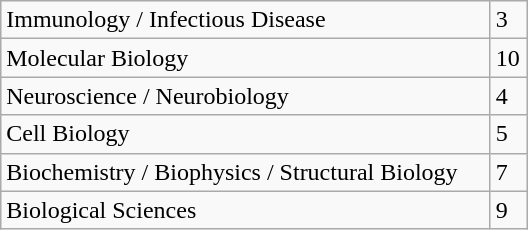<table class="wikitable floatright" style="width: 22em;">
<tr>
<td>Immunology / Infectious Disease</td>
<td>3</td>
</tr>
<tr>
<td>Molecular Biology</td>
<td>10</td>
</tr>
<tr>
<td>Neuroscience / Neurobiology</td>
<td>4</td>
</tr>
<tr>
<td>Cell Biology</td>
<td>5</td>
</tr>
<tr>
<td>Biochemistry / Biophysics / Structural Biology</td>
<td>7</td>
</tr>
<tr>
<td>Biological Sciences</td>
<td>9</td>
</tr>
</table>
